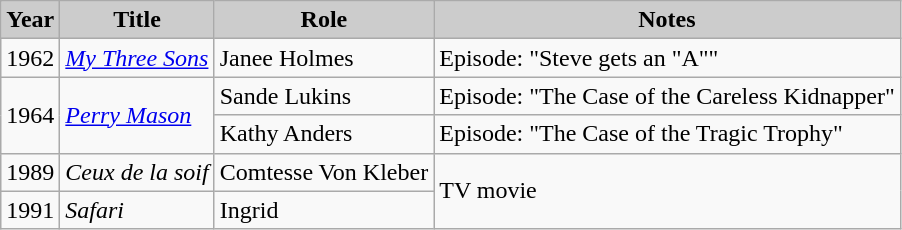<table class="wikitable">
<tr>
<th style="background: #CCCCCC;">Year</th>
<th style="background: #CCCCCC;">Title</th>
<th style="background: #CCCCCC;">Role</th>
<th style="background: #CCCCCC;">Notes</th>
</tr>
<tr>
<td>1962</td>
<td><em><a href='#'>My Three Sons</a></em></td>
<td>Janee Holmes</td>
<td>Episode: "Steve gets an "A""</td>
</tr>
<tr>
<td rowspan="2">1964</td>
<td rowspan="2"><a href='#'><em>Perry Mason</em></a></td>
<td>Sande Lukins</td>
<td>Episode: "The Case of the Careless Kidnapper"</td>
</tr>
<tr>
<td>Kathy Anders</td>
<td>Episode: "The Case of the Tragic Trophy"</td>
</tr>
<tr>
<td>1989</td>
<td><em>Ceux de la soif</em></td>
<td>Comtesse Von Kleber</td>
<td rowspan="2">TV movie</td>
</tr>
<tr>
<td>1991</td>
<td><em>Safari</em></td>
<td>Ingrid</td>
</tr>
</table>
